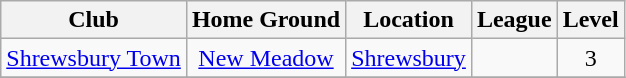<table class="wikitable sortable" border="1" style="text-align:center;">
<tr>
<th>Club<br></th>
<th>Home Ground</th>
<th>Location</th>
<th>League</th>
<th>Level</th>
</tr>
<tr>
<td style="text-align:left;"><a href='#'>Shrewsbury Town</a></td>
<td><a href='#'>New Meadow</a></td>
<td><a href='#'>Shrewsbury</a></td>
<td></td>
<td>3</td>
</tr>
<tr>
</tr>
</table>
